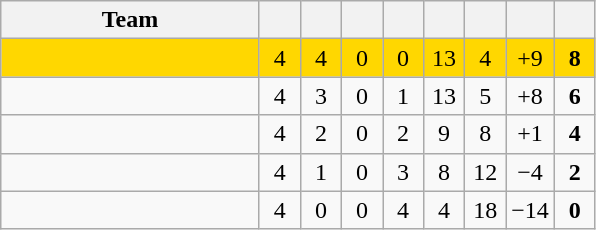<table class="wikitable" style="text-align:center">
<tr>
<th width=165>Team</th>
<th width=20></th>
<th width=20></th>
<th width=20></th>
<th width=20></th>
<th width=20></th>
<th width=20></th>
<th width=20></th>
<th width=20></th>
</tr>
<tr align=center bgcolor=gold>
<td align=left></td>
<td>4</td>
<td>4</td>
<td>0</td>
<td>0</td>
<td>13</td>
<td>4</td>
<td>+9</td>
<td><strong>8</strong></td>
</tr>
<tr align=center>
<td align=left></td>
<td>4</td>
<td>3</td>
<td>0</td>
<td>1</td>
<td>13</td>
<td>5</td>
<td>+8</td>
<td><strong>6</strong></td>
</tr>
<tr align=center>
<td align=left></td>
<td>4</td>
<td>2</td>
<td>0</td>
<td>2</td>
<td>9</td>
<td>8</td>
<td>+1</td>
<td><strong>4</strong></td>
</tr>
<tr align=center>
<td align=left></td>
<td>4</td>
<td>1</td>
<td>0</td>
<td>3</td>
<td>8</td>
<td>12</td>
<td>−4</td>
<td><strong>2</strong></td>
</tr>
<tr align=center>
<td align=left></td>
<td>4</td>
<td>0</td>
<td>0</td>
<td>4</td>
<td>4</td>
<td>18</td>
<td>−14</td>
<td><strong>0</strong></td>
</tr>
</table>
